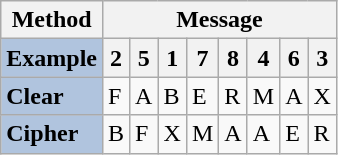<table class="wikitable">
<tr>
<th scope="col">Method</th>
<th colspan="8">Message</th>
</tr>
<tr>
<th colspan=1 style="text-align: left; background:LightSteelBlue">Example</th>
<th>2</th>
<th>5</th>
<th>1</th>
<th>7</th>
<th>8</th>
<th>4</th>
<th>6</th>
<th>3</th>
</tr>
<tr>
<th colspan=1 style="text-align: left; background:LightSteelBlue">Clear</th>
<td>F</td>
<td>A</td>
<td>B</td>
<td>E</td>
<td>R</td>
<td>M</td>
<td>A</td>
<td>X</td>
</tr>
<tr>
<th colspan=1 style="text-align: left; background:LightSteelBlue">Cipher</th>
<td>B</td>
<td>F</td>
<td>X</td>
<td>M</td>
<td>A</td>
<td>A</td>
<td>E</td>
<td>R</td>
</tr>
</table>
